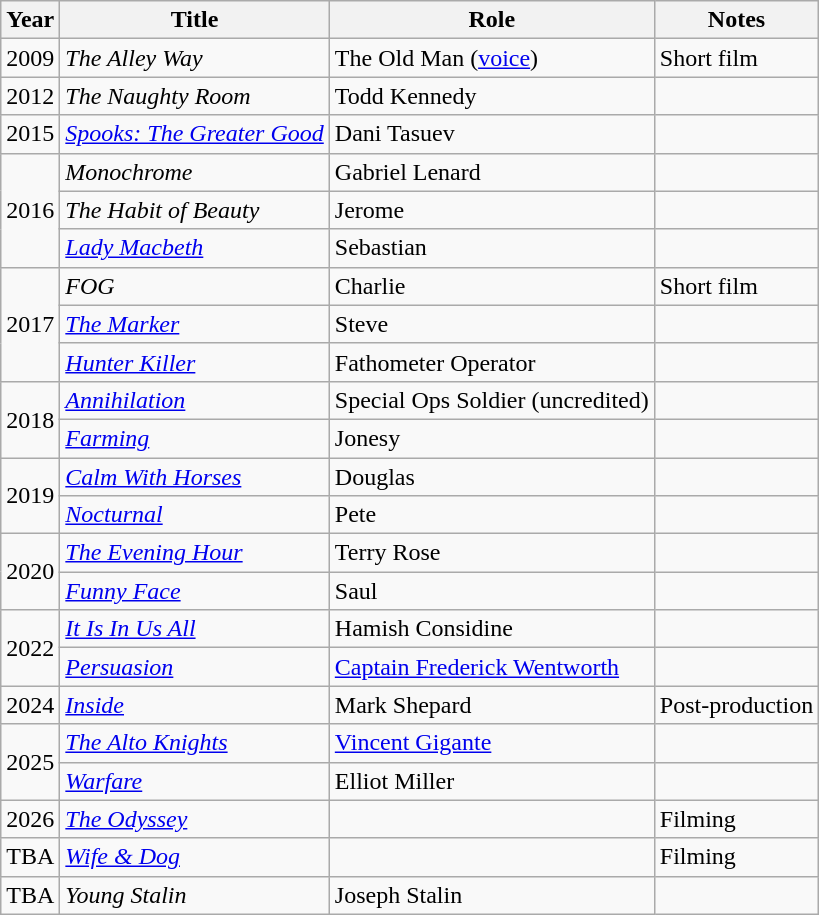<table class="wikitable">
<tr>
<th>Year</th>
<th>Title</th>
<th>Role</th>
<th>Notes</th>
</tr>
<tr>
<td>2009</td>
<td><em>The Alley Way</em></td>
<td>The Old Man (<a href='#'>voice</a>)</td>
<td>Short film</td>
</tr>
<tr>
<td>2012</td>
<td><em>The Naughty Room</em></td>
<td>Todd Kennedy</td>
<td></td>
</tr>
<tr>
<td>2015</td>
<td><em><a href='#'>Spooks: The Greater Good</a></em></td>
<td>Dani Tasuev</td>
<td></td>
</tr>
<tr>
<td rowspan="3">2016</td>
<td><em>Monochrome</em></td>
<td>Gabriel Lenard</td>
<td></td>
</tr>
<tr>
<td><em>The Habit of Beauty</em></td>
<td>Jerome</td>
<td></td>
</tr>
<tr>
<td><em><a href='#'>Lady Macbeth</a></em></td>
<td>Sebastian</td>
<td></td>
</tr>
<tr>
<td rowspan="3">2017</td>
<td><em>FOG</em></td>
<td>Charlie</td>
<td>Short film</td>
</tr>
<tr>
<td><em><a href='#'>The Marker</a></em></td>
<td>Steve</td>
<td></td>
</tr>
<tr>
<td><em><a href='#'>Hunter Killer</a></em></td>
<td>Fathometer Operator</td>
<td></td>
</tr>
<tr>
<td rowspan="2">2018</td>
<td><em><a href='#'>Annihilation</a></em></td>
<td>Special Ops Soldier (uncredited)</td>
<td></td>
</tr>
<tr>
<td><em><a href='#'>Farming</a></em></td>
<td>Jonesy</td>
<td></td>
</tr>
<tr>
<td rowspan="2">2019</td>
<td><em><a href='#'>Calm With Horses</a></em></td>
<td>Douglas</td>
<td></td>
</tr>
<tr>
<td><em><a href='#'>Nocturnal</a></em></td>
<td>Pete</td>
<td></td>
</tr>
<tr>
<td rowspan="2">2020</td>
<td><em><a href='#'>The Evening Hour</a></em></td>
<td>Terry Rose</td>
<td></td>
</tr>
<tr>
<td><em><a href='#'>Funny Face</a></em></td>
<td>Saul</td>
<td></td>
</tr>
<tr>
<td rowspan="2">2022</td>
<td><em><a href='#'>It Is In Us All</a></em></td>
<td>Hamish Considine</td>
<td></td>
</tr>
<tr>
<td><em><a href='#'>Persuasion</a></em></td>
<td><a href='#'>Captain Frederick Wentworth</a></td>
<td></td>
</tr>
<tr>
<td>2024</td>
<td><em><a href='#'>Inside</a></em></td>
<td>Mark Shepard</td>
<td>Post-production</td>
</tr>
<tr>
<td rowspan="2">2025</td>
<td><em><a href='#'>The Alto Knights</a></em></td>
<td><a href='#'>Vincent Gigante</a></td>
<td></td>
</tr>
<tr>
<td><em><a href='#'>Warfare</a></em></td>
<td>Elliot Miller</td>
<td></td>
</tr>
<tr>
<td>2026</td>
<td><em><a href='#'>The Odyssey</a></em></td>
<td></td>
<td>Filming</td>
</tr>
<tr>
<td>TBA</td>
<td><em><a href='#'>Wife & Dog</a></em></td>
<td></td>
<td>Filming</td>
</tr>
<tr>
<td>TBA</td>
<td><em>Young Stalin</em></td>
<td>Joseph Stalin</td>
<td></td>
</tr>
</table>
